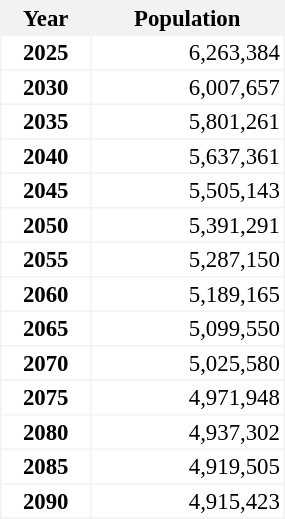<table border="1" cellpadding="2" style="width:15%; border-collapse:collapse; border-color:#f2f2f4; margin-top:5px; margin-bottom:5px; font-size:95%; text-align:center;">
<tr style="background:#f2f2f4;">
<td><strong>Year</strong></td>
<td><strong>Population</strong></td>
</tr>
<tr>
<td><strong>2025</strong></td>
<td align="right">6,263,384</td>
</tr>
<tr>
<td><strong>2030</strong></td>
<td align="right">6,007,657</td>
</tr>
<tr>
<td><strong>2035</strong></td>
<td align="right">5,801,261</td>
</tr>
<tr>
<td><strong>2040</strong></td>
<td align="right">5,637,361</td>
</tr>
<tr>
<td><strong>2045</strong></td>
<td align="right">5,505,143</td>
</tr>
<tr>
<td><strong>2050</strong></td>
<td align="right">5,391,291</td>
</tr>
<tr>
<td><strong>2055</strong></td>
<td align="right">5,287,150</td>
</tr>
<tr>
<td><strong>2060</strong></td>
<td align="right">5,189,165</td>
</tr>
<tr>
<td><strong>2065</strong></td>
<td align="right">5,099,550</td>
</tr>
<tr>
<td><strong>2070</strong></td>
<td align="right">5,025,580</td>
</tr>
<tr>
<td><strong>2075</strong></td>
<td align="right">4,971,948</td>
</tr>
<tr>
<td><strong>2080</strong></td>
<td align="right">4,937,302</td>
</tr>
<tr>
<td><strong>2085</strong></td>
<td align="right">4,919,505</td>
</tr>
<tr>
<td><strong>2090</strong></td>
<td align="right">4,915,423</td>
</tr>
</table>
